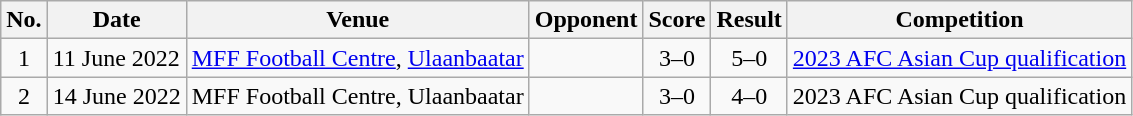<table class="wikitable sortable">
<tr>
<th scope="col">No.</th>
<th scope="col">Date</th>
<th scope="col">Venue</th>
<th scope="col">Opponent</th>
<th scope="col">Score</th>
<th scope="col">Result</th>
<th scope="col">Competition</th>
</tr>
<tr>
<td align="center">1</td>
<td>11 June 2022</td>
<td><a href='#'>MFF Football Centre</a>, <a href='#'>Ulaanbaatar</a></td>
<td></td>
<td align="center">3–0</td>
<td align="center">5–0</td>
<td><a href='#'>2023 AFC Asian Cup qualification</a></td>
</tr>
<tr>
<td align="center">2</td>
<td>14 June 2022</td>
<td>MFF Football Centre, Ulaanbaatar</td>
<td></td>
<td align="center">3–0</td>
<td align="center">4–0</td>
<td>2023 AFC Asian Cup qualification</td>
</tr>
</table>
